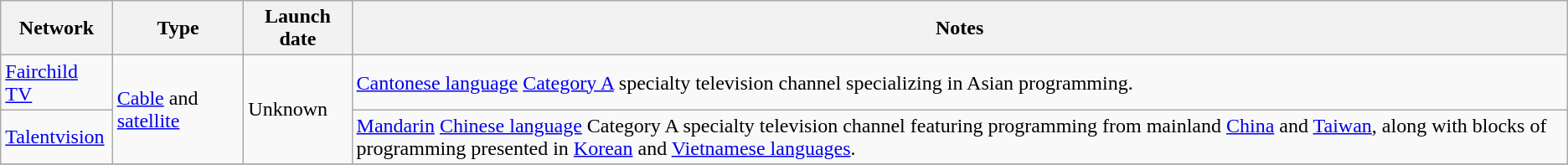<table class="wikitable">
<tr>
<th>Network</th>
<th>Type</th>
<th>Launch date</th>
<th>Notes</th>
</tr>
<tr>
<td><a href='#'>Fairchild TV</a></td>
<td rowspan=2><a href='#'>Cable</a> and <a href='#'>satellite</a></td>
<td rowspan=2>Unknown</td>
<td><a href='#'>Cantonese language</a> <a href='#'>Category A</a> specialty television channel specializing in Asian programming.</td>
</tr>
<tr>
<td><a href='#'>Talentvision</a></td>
<td><a href='#'>Mandarin</a> <a href='#'>Chinese language</a> Category A specialty television channel featuring programming from mainland <a href='#'>China</a> and <a href='#'>Taiwan</a>, along with blocks of programming presented in <a href='#'>Korean</a> and <a href='#'>Vietnamese languages</a>.</td>
</tr>
<tr>
</tr>
</table>
